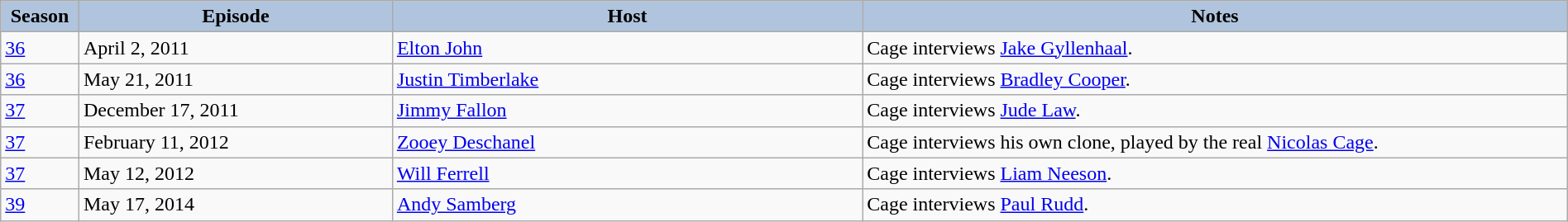<table class="wikitable" style="width:100%;">
<tr>
<th style="background:#B0C4DE;" width="5%">Season</th>
<th style="background:#B0C4DE;" width="20%">Episode</th>
<th style="background:#B0C4DE;" width="30%">Host</th>
<th style="background:#B0C4DE;" width="45%">Notes</th>
</tr>
<tr>
<td><a href='#'>36</a></td>
<td>April 2, 2011</td>
<td><a href='#'>Elton John</a></td>
<td>Cage interviews <a href='#'>Jake Gyllenhaal</a>.</td>
</tr>
<tr>
<td><a href='#'>36</a></td>
<td>May 21, 2011</td>
<td><a href='#'>Justin Timberlake</a></td>
<td>Cage interviews <a href='#'>Bradley Cooper</a>.</td>
</tr>
<tr>
<td><a href='#'>37</a></td>
<td>December 17, 2011</td>
<td><a href='#'>Jimmy Fallon</a></td>
<td>Cage interviews <a href='#'>Jude Law</a>.</td>
</tr>
<tr>
<td><a href='#'>37</a></td>
<td>February 11, 2012</td>
<td><a href='#'>Zooey Deschanel</a></td>
<td>Cage interviews his own clone, played by the real <a href='#'>Nicolas Cage</a>.</td>
</tr>
<tr>
<td><a href='#'>37</a></td>
<td>May 12, 2012</td>
<td><a href='#'>Will Ferrell</a></td>
<td>Cage interviews <a href='#'>Liam Neeson</a>.</td>
</tr>
<tr>
<td><a href='#'>39</a></td>
<td>May 17, 2014</td>
<td><a href='#'>Andy Samberg</a></td>
<td>Cage interviews <a href='#'>Paul Rudd</a>.</td>
</tr>
</table>
